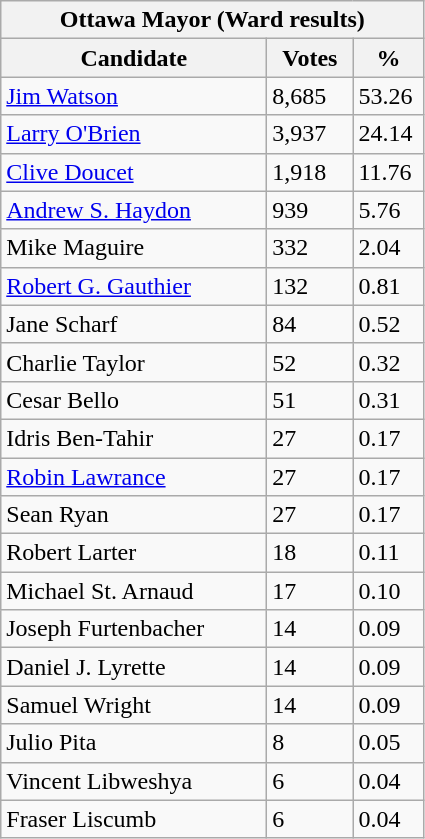<table class="wikitable">
<tr>
<th colspan="3">Ottawa Mayor (Ward results)</th>
</tr>
<tr>
<th style="width: 170px">Candidate</th>
<th style="width: 50px">Votes</th>
<th style="width: 40px">%</th>
</tr>
<tr>
<td><a href='#'>Jim Watson</a></td>
<td>8,685</td>
<td>53.26</td>
</tr>
<tr>
<td><a href='#'>Larry O'Brien</a></td>
<td>3,937</td>
<td>24.14</td>
</tr>
<tr>
<td><a href='#'>Clive Doucet</a></td>
<td>1,918</td>
<td>11.76</td>
</tr>
<tr>
<td><a href='#'>Andrew S. Haydon</a></td>
<td>939</td>
<td>5.76</td>
</tr>
<tr>
<td>Mike Maguire</td>
<td>332</td>
<td>2.04</td>
</tr>
<tr>
<td><a href='#'>Robert G. Gauthier</a></td>
<td>132</td>
<td>0.81</td>
</tr>
<tr>
<td>Jane Scharf</td>
<td>84</td>
<td>0.52</td>
</tr>
<tr>
<td>Charlie Taylor</td>
<td>52</td>
<td>0.32</td>
</tr>
<tr>
<td>Cesar Bello</td>
<td>51</td>
<td>0.31</td>
</tr>
<tr>
<td>Idris Ben-Tahir</td>
<td>27</td>
<td>0.17</td>
</tr>
<tr>
<td><a href='#'>Robin Lawrance</a></td>
<td>27</td>
<td>0.17</td>
</tr>
<tr>
<td>Sean Ryan</td>
<td>27</td>
<td>0.17</td>
</tr>
<tr>
<td>Robert Larter</td>
<td>18</td>
<td>0.11</td>
</tr>
<tr>
<td>Michael St. Arnaud</td>
<td>17</td>
<td>0.10</td>
</tr>
<tr>
<td>Joseph Furtenbacher</td>
<td>14</td>
<td>0.09</td>
</tr>
<tr>
<td>Daniel J. Lyrette</td>
<td>14</td>
<td>0.09</td>
</tr>
<tr>
<td>Samuel Wright</td>
<td>14</td>
<td>0.09</td>
</tr>
<tr>
<td>Julio Pita</td>
<td>8</td>
<td>0.05</td>
</tr>
<tr>
<td>Vincent Libweshya</td>
<td>6</td>
<td>0.04</td>
</tr>
<tr>
<td>Fraser Liscumb</td>
<td>6</td>
<td>0.04</td>
</tr>
</table>
